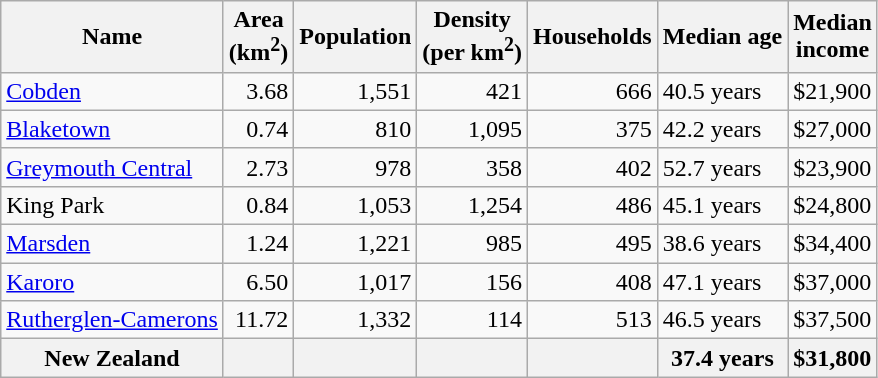<table class="wikitable">
<tr>
<th>Name</th>
<th>Area<br>(km<sup>2</sup>)</th>
<th>Population</th>
<th>Density<br>(per km<sup>2</sup>)</th>
<th>Households</th>
<th>Median age</th>
<th>Median<br>income</th>
</tr>
<tr>
<td><a href='#'>Cobden</a></td>
<td style="text-align:right;">3.68</td>
<td style="text-align:right;">1,551</td>
<td style="text-align:right;">421</td>
<td style="text-align:right;">666</td>
<td>40.5 years</td>
<td>$21,900</td>
</tr>
<tr>
<td><a href='#'>Blaketown</a></td>
<td style="text-align:right;">0.74</td>
<td style="text-align:right;">810</td>
<td style="text-align:right;">1,095</td>
<td style="text-align:right;">375</td>
<td>42.2 years</td>
<td>$27,000</td>
</tr>
<tr>
<td><a href='#'>Greymouth Central</a></td>
<td style="text-align:right;">2.73</td>
<td style="text-align:right;">978</td>
<td style="text-align:right;">358</td>
<td style="text-align:right;">402</td>
<td>52.7 years</td>
<td>$23,900</td>
</tr>
<tr>
<td>King Park</td>
<td style="text-align:right;">0.84</td>
<td style="text-align:right;">1,053</td>
<td style="text-align:right;">1,254</td>
<td style="text-align:right;">486</td>
<td>45.1 years</td>
<td>$24,800</td>
</tr>
<tr>
<td><a href='#'>Marsden</a></td>
<td style="text-align:right;">1.24</td>
<td style="text-align:right;">1,221</td>
<td style="text-align:right;">985</td>
<td style="text-align:right;">495</td>
<td>38.6 years</td>
<td>$34,400</td>
</tr>
<tr>
<td><a href='#'>Karoro</a></td>
<td style="text-align:right;">6.50</td>
<td style="text-align:right;">1,017</td>
<td style="text-align:right;">156</td>
<td style="text-align:right;">408</td>
<td>47.1 years</td>
<td>$37,000</td>
</tr>
<tr>
<td><a href='#'>Rutherglen-Camerons</a></td>
<td style="text-align:right;">11.72</td>
<td style="text-align:right;">1,332</td>
<td style="text-align:right;">114</td>
<td style="text-align:right;">513</td>
<td>46.5 years</td>
<td>$37,500</td>
</tr>
<tr>
<th>New Zealand</th>
<th></th>
<th></th>
<th></th>
<th></th>
<th>37.4 years</th>
<th style="text-align:left;">$31,800</th>
</tr>
</table>
